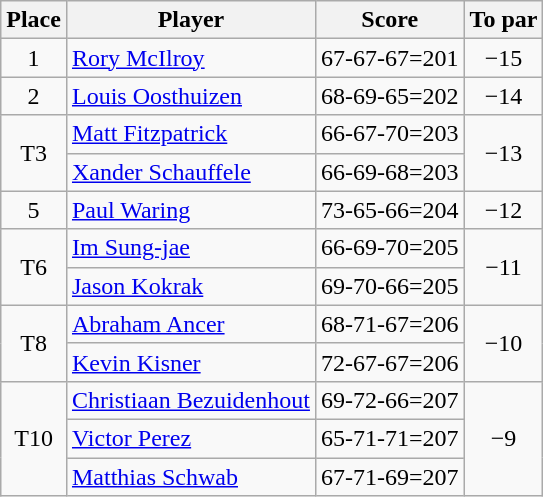<table class="wikitable">
<tr>
<th>Place</th>
<th>Player</th>
<th>Score</th>
<th>To par</th>
</tr>
<tr>
<td align=center>1</td>
<td> <a href='#'>Rory McIlroy</a></td>
<td>67-67-67=201</td>
<td align=center>−15</td>
</tr>
<tr>
<td align=center>2</td>
<td> <a href='#'>Louis Oosthuizen</a></td>
<td>68-69-65=202</td>
<td align=center>−14</td>
</tr>
<tr>
<td rowspan=2 align=center>T3</td>
<td> <a href='#'>Matt Fitzpatrick</a></td>
<td>66-67-70=203</td>
<td rowspan=2 align=center>−13</td>
</tr>
<tr>
<td> <a href='#'>Xander Schauffele</a></td>
<td>66-69-68=203</td>
</tr>
<tr>
<td align=center>5</td>
<td> <a href='#'>Paul Waring</a></td>
<td>73-65-66=204</td>
<td align=center>−12</td>
</tr>
<tr>
<td rowspan=2 align=center>T6</td>
<td> <a href='#'>Im Sung-jae</a></td>
<td>66-69-70=205</td>
<td rowspan=2 align=center>−11</td>
</tr>
<tr>
<td> <a href='#'>Jason Kokrak</a></td>
<td>69-70-66=205</td>
</tr>
<tr>
<td rowspan=2 align=center>T8</td>
<td> <a href='#'>Abraham Ancer</a></td>
<td>68-71-67=206</td>
<td rowspan=2 align=center>−10</td>
</tr>
<tr>
<td> <a href='#'>Kevin Kisner</a></td>
<td>72-67-67=206</td>
</tr>
<tr>
<td rowspan=3 align=center>T10</td>
<td> <a href='#'>Christiaan Bezuidenhout</a></td>
<td>69-72-66=207</td>
<td rowspan=3 align=center>−9</td>
</tr>
<tr>
<td> <a href='#'>Victor Perez</a></td>
<td>65-71-71=207</td>
</tr>
<tr>
<td> <a href='#'>Matthias Schwab</a></td>
<td>67-71-69=207</td>
</tr>
</table>
